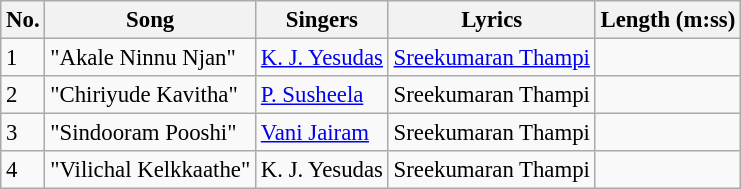<table class="wikitable" style="font-size:95%;">
<tr>
<th>No.</th>
<th>Song</th>
<th>Singers</th>
<th>Lyrics</th>
<th>Length (m:ss)</th>
</tr>
<tr>
<td>1</td>
<td>"Akale Ninnu Njan"</td>
<td><a href='#'>K. J. Yesudas</a></td>
<td><a href='#'>Sreekumaran Thampi</a></td>
<td></td>
</tr>
<tr>
<td>2</td>
<td>"Chiriyude Kavitha"</td>
<td><a href='#'>P. Susheela</a></td>
<td>Sreekumaran Thampi</td>
<td></td>
</tr>
<tr>
<td>3</td>
<td>"Sindooram Pooshi"</td>
<td><a href='#'>Vani Jairam</a></td>
<td>Sreekumaran Thampi</td>
<td></td>
</tr>
<tr>
<td>4</td>
<td>"Vilichal Kelkkaathe"</td>
<td>K. J. Yesudas</td>
<td>Sreekumaran Thampi</td>
<td></td>
</tr>
</table>
